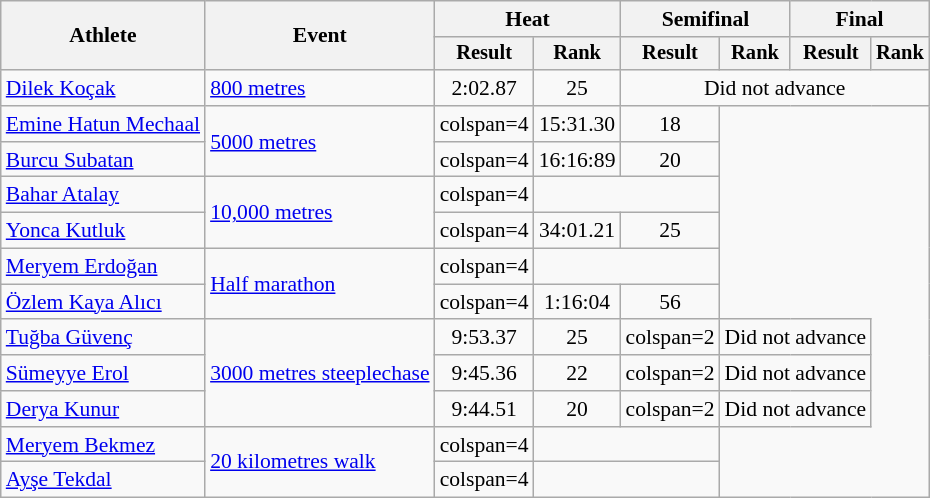<table class=wikitable style=font-size:90%>
<tr>
<th rowspan=2>Athlete</th>
<th rowspan=2>Event</th>
<th colspan=2>Heat</th>
<th colspan=2>Semifinal</th>
<th colspan=2>Final</th>
</tr>
<tr style=font-size:95%>
<th>Result</th>
<th>Rank</th>
<th>Result</th>
<th>Rank</th>
<th>Result</th>
<th>Rank</th>
</tr>
<tr align=center>
<td align=left><a href='#'>Dilek Koçak</a></td>
<td align=left><a href='#'>800 metres</a></td>
<td>2:02.87</td>
<td>25</td>
<td colspan=4>Did not advance</td>
</tr>
<tr align=center>
<td align=left><a href='#'>Emine Hatun Mechaal</a></td>
<td align=left rowspan=2><a href='#'>5000 metres</a></td>
<td>colspan=4</td>
<td>15:31.30</td>
<td>18</td>
</tr>
<tr align=center>
<td align=left><a href='#'>Burcu Subatan</a></td>
<td>colspan=4</td>
<td>16:16:89</td>
<td>20</td>
</tr>
<tr align=center>
<td align=left><a href='#'>Bahar Atalay</a></td>
<td align=left rowspan=2><a href='#'>10,000 metres</a></td>
<td>colspan=4</td>
<td colspan=2></td>
</tr>
<tr align=center>
<td align=left><a href='#'>Yonca Kutluk</a></td>
<td>colspan=4</td>
<td>34:01.21</td>
<td>25</td>
</tr>
<tr align=center>
<td align=left><a href='#'>Meryem Erdoğan</a></td>
<td align=left rowspan=2><a href='#'>Half marathon</a></td>
<td>colspan=4</td>
<td colspan=2></td>
</tr>
<tr align=center>
<td align=left><a href='#'>Özlem Kaya Alıcı</a></td>
<td>colspan=4</td>
<td>1:16:04</td>
<td>56</td>
</tr>
<tr align=center>
<td align=left><a href='#'>Tuğba Güvenç</a></td>
<td align=left rowspan=3><a href='#'>3000 metres steeplechase</a></td>
<td>9:53.37</td>
<td>25</td>
<td>colspan=2</td>
<td colspan=2>Did not advance</td>
</tr>
<tr align=center>
<td align=left><a href='#'>Sümeyye Erol</a></td>
<td>9:45.36</td>
<td>22</td>
<td>colspan=2</td>
<td colspan=2>Did not advance</td>
</tr>
<tr align=center>
<td align=left><a href='#'>Derya Kunur</a></td>
<td>9:44.51</td>
<td>20</td>
<td>colspan=2</td>
<td colspan=2>Did not advance</td>
</tr>
<tr align=center>
<td align=left><a href='#'>Meryem Bekmez</a></td>
<td align=left rowspan=2><a href='#'>20 kilometres walk</a></td>
<td>colspan=4</td>
<td colspan=2></td>
</tr>
<tr align=center>
<td align=left><a href='#'>Ayşe Tekdal</a></td>
<td>colspan=4</td>
<td colspan=2></td>
</tr>
</table>
